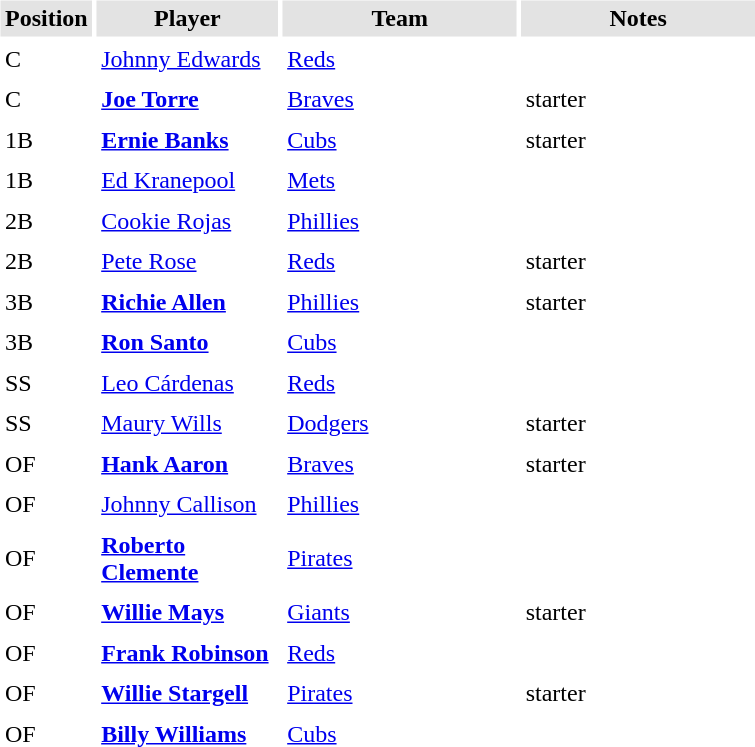<table border="0" cellspacing="3" cellpadding="3">
<tr style="background: #e3e3e3;">
<th width="50">Position</th>
<th width="115">Player</th>
<th width="150">Team</th>
<th width="150">Notes</th>
</tr>
<tr>
<td>C</td>
<td><a href='#'>Johnny Edwards</a></td>
<td><a href='#'>Reds</a></td>
<td></td>
</tr>
<tr>
<td>C</td>
<td><strong><a href='#'>Joe Torre</a></strong></td>
<td><a href='#'>Braves</a></td>
<td>starter</td>
</tr>
<tr>
<td>1B</td>
<td><strong><a href='#'>Ernie Banks</a></strong></td>
<td><a href='#'>Cubs</a></td>
<td>starter</td>
</tr>
<tr>
<td>1B</td>
<td><a href='#'>Ed Kranepool</a></td>
<td><a href='#'>Mets</a></td>
<td></td>
</tr>
<tr>
<td>2B</td>
<td><a href='#'>Cookie Rojas</a></td>
<td><a href='#'>Phillies</a></td>
<td></td>
</tr>
<tr>
<td>2B</td>
<td><a href='#'>Pete Rose</a></td>
<td><a href='#'>Reds</a></td>
<td>starter</td>
</tr>
<tr>
<td>3B</td>
<td><strong><a href='#'>Richie Allen</a></strong></td>
<td><a href='#'>Phillies</a></td>
<td>starter</td>
</tr>
<tr>
<td>3B</td>
<td><strong><a href='#'>Ron Santo</a></strong></td>
<td><a href='#'>Cubs</a></td>
<td></td>
</tr>
<tr>
<td>SS</td>
<td><a href='#'>Leo Cárdenas</a></td>
<td><a href='#'>Reds</a></td>
<td></td>
</tr>
<tr>
<td>SS</td>
<td><a href='#'>Maury Wills</a></td>
<td><a href='#'>Dodgers</a></td>
<td>starter</td>
</tr>
<tr>
<td>OF</td>
<td><strong><a href='#'>Hank Aaron</a></strong></td>
<td><a href='#'>Braves</a></td>
<td>starter</td>
</tr>
<tr>
<td>OF</td>
<td><a href='#'>Johnny Callison</a></td>
<td><a href='#'>Phillies</a></td>
<td></td>
</tr>
<tr>
<td>OF</td>
<td><strong><a href='#'>Roberto Clemente</a></strong></td>
<td><a href='#'>Pirates</a></td>
<td></td>
</tr>
<tr>
<td>OF</td>
<td><strong><a href='#'>Willie Mays</a></strong></td>
<td><a href='#'>Giants</a></td>
<td>starter</td>
</tr>
<tr>
<td>OF</td>
<td><strong><a href='#'>Frank Robinson</a></strong></td>
<td><a href='#'>Reds</a></td>
<td></td>
</tr>
<tr>
<td>OF</td>
<td><strong><a href='#'>Willie Stargell</a></strong></td>
<td><a href='#'>Pirates</a></td>
<td>starter</td>
</tr>
<tr>
<td>OF</td>
<td><strong><a href='#'>Billy Williams</a></strong></td>
<td><a href='#'>Cubs</a></td>
<td></td>
</tr>
</table>
